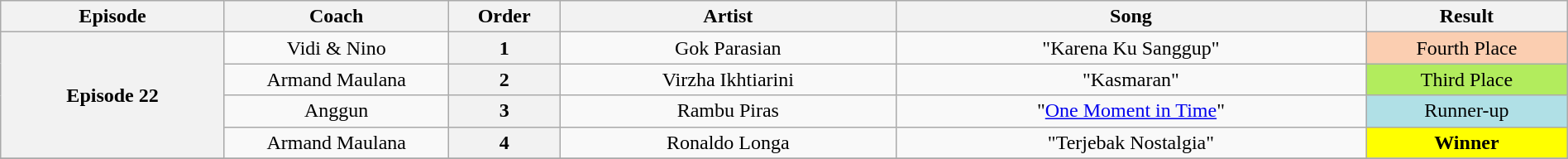<table class="wikitable" style="text-align:center; width:100%;">
<tr>
<th style="width:10%;">Episode</th>
<th style="width:10%;">Coach</th>
<th style="width:05%;">Order</th>
<th style="width:15%;">Artist</th>
<th style="width:21%;">Song</th>
<th style="width:9%;">Result</th>
</tr>
<tr>
<th rowspan="4" scope="row">Episode 22<br><small></small></th>
<td>Vidi & Nino</td>
<th>1</th>
<td>Gok Parasian</td>
<td>"Karena Ku Sanggup"</td>
<td style="background:#FBCEB1;">Fourth Place</td>
</tr>
<tr>
<td>Armand Maulana</td>
<th>2</th>
<td>Virzha Ikhtiarini</td>
<td>"Kasmaran"</td>
<td style="background:#B2EC5D;">Third Place</td>
</tr>
<tr>
<td>Anggun</td>
<th>3</th>
<td>Rambu Piras</td>
<td>"<a href='#'>One Moment in Time</a>"</td>
<td style="background:#B0E0E6;">Runner-up</td>
</tr>
<tr>
<td>Armand Maulana</td>
<th>4</th>
<td>Ronaldo Longa</td>
<td>"Terjebak Nostalgia"</td>
<td style="background:yellow;"><strong>Winner</strong></td>
</tr>
<tr>
</tr>
</table>
